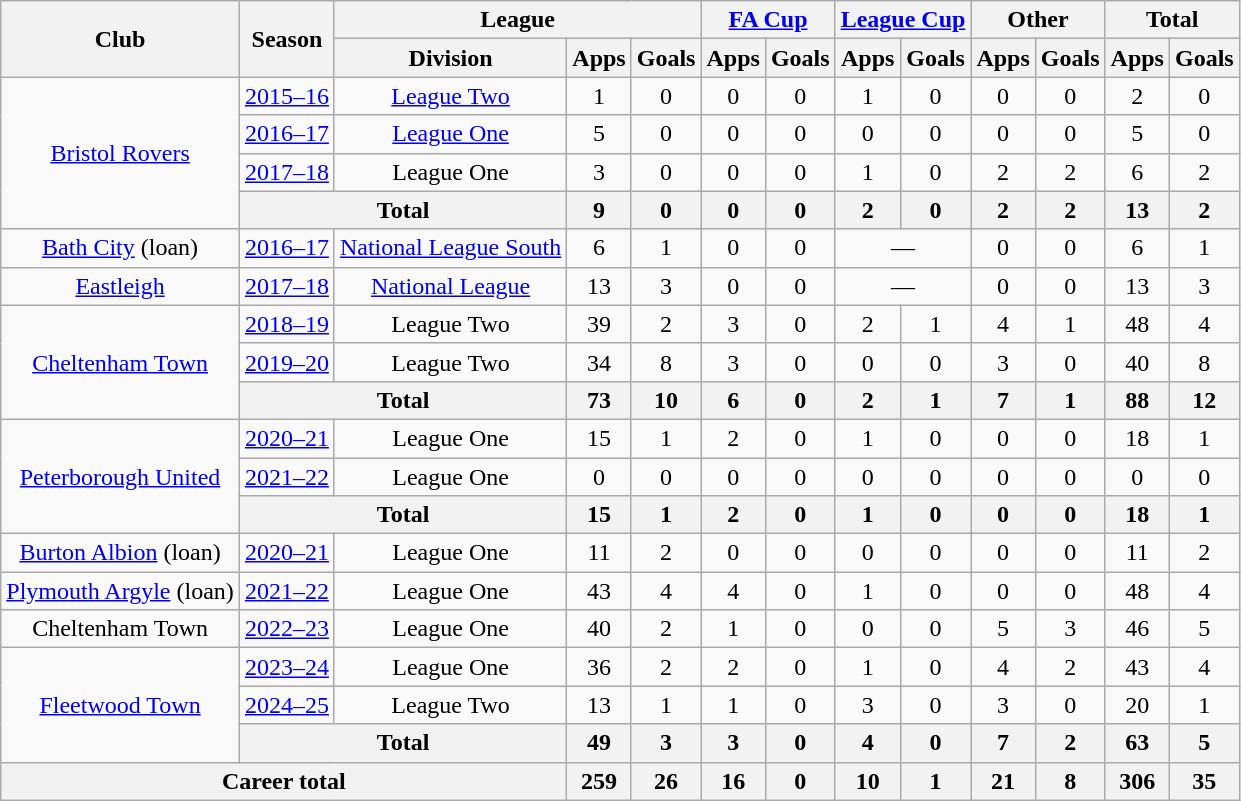<table class="wikitable" style="text-align: center">
<tr>
<th rowspan="2">Club</th>
<th rowspan="2">Season</th>
<th colspan="3">League</th>
<th colspan="2"><a href='#'>FA Cup</a></th>
<th colspan="2"><a href='#'>League Cup</a></th>
<th colspan="2">Other</th>
<th colspan="2">Total</th>
</tr>
<tr>
<th>Division</th>
<th>Apps</th>
<th>Goals</th>
<th>Apps</th>
<th>Goals</th>
<th>Apps</th>
<th>Goals</th>
<th>Apps</th>
<th>Goals</th>
<th>Apps</th>
<th>Goals</th>
</tr>
<tr>
<td rowspan="4"><a href='#'>Bristol Rovers</a></td>
<td><a href='#'>2015–16</a></td>
<td><a href='#'>League Two</a></td>
<td>1</td>
<td>0</td>
<td>0</td>
<td>0</td>
<td>1</td>
<td>0</td>
<td>0</td>
<td>0</td>
<td>2</td>
<td>0</td>
</tr>
<tr>
<td><a href='#'>2016–17</a></td>
<td><a href='#'>League One</a></td>
<td>5</td>
<td>0</td>
<td>0</td>
<td>0</td>
<td>0</td>
<td>0</td>
<td>0</td>
<td>0</td>
<td>5</td>
<td>0</td>
</tr>
<tr>
<td><a href='#'>2017–18</a></td>
<td>League One</td>
<td>3</td>
<td>0</td>
<td>0</td>
<td>0</td>
<td>1</td>
<td>0</td>
<td>2</td>
<td>2</td>
<td>6</td>
<td>2</td>
</tr>
<tr>
<th colspan="2">Total</th>
<th>9</th>
<th>0</th>
<th>0</th>
<th>0</th>
<th>2</th>
<th>0</th>
<th>2</th>
<th>2</th>
<th>13</th>
<th>2</th>
</tr>
<tr>
<td><a href='#'>Bath City</a> (loan)</td>
<td><a href='#'>2016–17</a></td>
<td><a href='#'>National League South</a></td>
<td>6</td>
<td>1</td>
<td>0</td>
<td>0</td>
<td colspan="2">—</td>
<td>0</td>
<td>0</td>
<td>6</td>
<td>1</td>
</tr>
<tr>
<td><a href='#'>Eastleigh</a></td>
<td><a href='#'>2017–18</a></td>
<td><a href='#'>National League</a></td>
<td>13</td>
<td>3</td>
<td>0</td>
<td>0</td>
<td colspan="2">—</td>
<td>0</td>
<td>0</td>
<td>13</td>
<td>3</td>
</tr>
<tr>
<td rowspan="3"><a href='#'>Cheltenham Town</a></td>
<td><a href='#'>2018–19</a></td>
<td>League Two</td>
<td>39</td>
<td>2</td>
<td>3</td>
<td>0</td>
<td>2</td>
<td>1</td>
<td>4</td>
<td>1</td>
<td>48</td>
<td>4</td>
</tr>
<tr>
<td><a href='#'>2019–20</a></td>
<td>League Two</td>
<td>34</td>
<td>8</td>
<td>3</td>
<td>0</td>
<td>0</td>
<td>0</td>
<td>3</td>
<td>0</td>
<td>40</td>
<td>8</td>
</tr>
<tr>
<th colspan="2">Total</th>
<th>73</th>
<th>10</th>
<th>6</th>
<th>0</th>
<th>2</th>
<th>1</th>
<th>7</th>
<th>1</th>
<th>88</th>
<th>12</th>
</tr>
<tr>
<td rowspan="3"><a href='#'>Peterborough United</a></td>
<td><a href='#'>2020–21</a></td>
<td>League One</td>
<td>15</td>
<td>1</td>
<td>2</td>
<td>0</td>
<td>1</td>
<td>0</td>
<td>0</td>
<td>0</td>
<td>18</td>
<td>1</td>
</tr>
<tr>
<td><a href='#'>2021–22</a></td>
<td>League One</td>
<td>0</td>
<td>0</td>
<td>0</td>
<td>0</td>
<td>0</td>
<td>0</td>
<td>0</td>
<td>0</td>
<td>0</td>
<td>0</td>
</tr>
<tr>
<th colspan="2">Total</th>
<th>15</th>
<th>1</th>
<th>2</th>
<th>0</th>
<th>1</th>
<th>0</th>
<th>0</th>
<th>0</th>
<th>18</th>
<th>1</th>
</tr>
<tr>
<td><a href='#'>Burton Albion</a> (loan)</td>
<td><a href='#'>2020–21</a></td>
<td>League One</td>
<td>11</td>
<td>2</td>
<td>0</td>
<td>0</td>
<td>0</td>
<td>0</td>
<td>0</td>
<td>0</td>
<td>11</td>
<td>2</td>
</tr>
<tr>
<td><a href='#'>Plymouth Argyle</a> (loan)</td>
<td><a href='#'>2021–22</a></td>
<td>League One</td>
<td>43</td>
<td>4</td>
<td>4</td>
<td>0</td>
<td>1</td>
<td>0</td>
<td>0</td>
<td>0</td>
<td>48</td>
<td>4</td>
</tr>
<tr>
<td>Cheltenham Town</td>
<td><a href='#'>2022–23</a></td>
<td>League One</td>
<td>40</td>
<td>2</td>
<td>1</td>
<td>0</td>
<td>0</td>
<td>0</td>
<td>5</td>
<td>3</td>
<td>46</td>
<td>5</td>
</tr>
<tr>
<td rowspan="3"><a href='#'>Fleetwood Town</a></td>
<td><a href='#'>2023–24</a></td>
<td>League One</td>
<td>36</td>
<td>2</td>
<td>2</td>
<td>0</td>
<td>1</td>
<td>0</td>
<td>4</td>
<td>2</td>
<td>43</td>
<td>4</td>
</tr>
<tr>
<td><a href='#'>2024–25</a></td>
<td>League Two</td>
<td>13</td>
<td>1</td>
<td>1</td>
<td>0</td>
<td>3</td>
<td>0</td>
<td>3</td>
<td>0</td>
<td>20</td>
<td>1</td>
</tr>
<tr>
<th colspan="2">Total</th>
<th>49</th>
<th>3</th>
<th>3</th>
<th>0</th>
<th>4</th>
<th>0</th>
<th>7</th>
<th>2</th>
<th>63</th>
<th>5</th>
</tr>
<tr>
<th colspan="3">Career total</th>
<th>259</th>
<th>26</th>
<th>16</th>
<th>0</th>
<th>10</th>
<th>1</th>
<th>21</th>
<th>8</th>
<th>306</th>
<th>35</th>
</tr>
</table>
